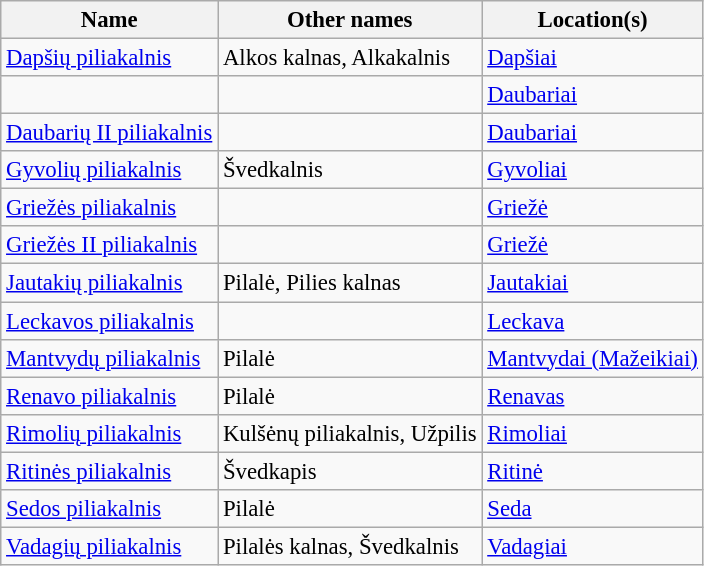<table class="wikitable" style="font-size: 95%;">
<tr>
<th>Name</th>
<th>Other names</th>
<th>Location(s)</th>
</tr>
<tr>
<td><a href='#'>Dapšių piliakalnis</a></td>
<td>Alkos kalnas, Alkakalnis</td>
<td><a href='#'>Dapšiai</a></td>
</tr>
<tr>
<td></td>
<td></td>
<td><a href='#'>Daubariai</a></td>
</tr>
<tr>
<td><a href='#'>Daubarių II piliakalnis</a></td>
<td></td>
<td><a href='#'>Daubariai</a></td>
</tr>
<tr>
<td><a href='#'>Gyvolių piliakalnis</a></td>
<td>Švedkalnis</td>
<td><a href='#'>Gyvoliai</a></td>
</tr>
<tr>
<td><a href='#'>Griežės piliakalnis</a></td>
<td></td>
<td><a href='#'>Griežė</a></td>
</tr>
<tr>
<td><a href='#'>Griežės II piliakalnis</a></td>
<td></td>
<td><a href='#'>Griežė</a></td>
</tr>
<tr>
<td><a href='#'>Jautakių piliakalnis</a></td>
<td>Pilalė, Pilies kalnas</td>
<td><a href='#'>Jautakiai</a></td>
</tr>
<tr>
<td><a href='#'>Leckavos piliakalnis</a></td>
<td></td>
<td><a href='#'>Leckava</a></td>
</tr>
<tr>
<td><a href='#'>Mantvydų piliakalnis</a></td>
<td>Pilalė</td>
<td><a href='#'>Mantvydai (Mažeikiai)</a></td>
</tr>
<tr>
<td><a href='#'>Renavo piliakalnis</a></td>
<td>Pilalė</td>
<td><a href='#'>Renavas</a></td>
</tr>
<tr>
<td><a href='#'>Rimolių piliakalnis</a></td>
<td>Kulšėnų piliakalnis, Užpilis</td>
<td><a href='#'>Rimoliai</a></td>
</tr>
<tr>
<td><a href='#'>Ritinės piliakalnis</a></td>
<td>Švedkapis</td>
<td><a href='#'>Ritinė</a></td>
</tr>
<tr>
<td><a href='#'>Sedos piliakalnis</a></td>
<td>Pilalė</td>
<td><a href='#'>Seda</a></td>
</tr>
<tr>
<td><a href='#'>Vadagių piliakalnis</a></td>
<td>Pilalės kalnas, Švedkalnis</td>
<td><a href='#'>Vadagiai</a></td>
</tr>
</table>
